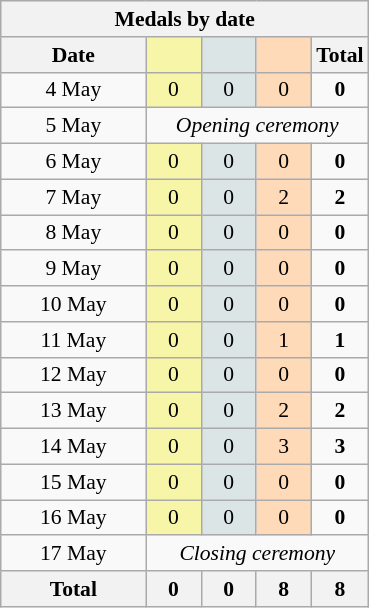<table class="wikitable" style="font-size:90%; text-align:center;">
<tr style="background:#efefef;">
<th colspan=6><strong>Medals by date</strong></th>
</tr>
<tr>
<th width=90><strong>Date</strong></th>
<th width=30 style="background:#F7F6A8;"></th>
<th width=30 style="background:#DCE5E5;"></th>
<th width=30 style="background:#FFDAB9;"></th>
<th width=30><strong>Total</strong></th>
</tr>
<tr>
<td>4 May</td>
<td style="background:#F7F6A8;">0</td>
<td style="background:#DCE5E5;">0</td>
<td style="background:#FFDAB9;">0</td>
<td><strong>0</strong></td>
</tr>
<tr>
<td>5 May</td>
<td colspan="4" style="text-align:left center ;"> <em>Opening ceremony</em></td>
</tr>
<tr>
<td>6 May</td>
<td style="background:#F7F6A8;">0</td>
<td style="background:#DCE5E5;">0</td>
<td style="background:#FFDAB9;">0</td>
<td><strong>0</strong></td>
</tr>
<tr>
<td>7 May</td>
<td style="background:#F7F6A8;">0</td>
<td style="background:#DCE5E5;">0</td>
<td style="background:#FFDAB9;">2</td>
<td><strong>2</strong></td>
</tr>
<tr>
<td>8 May</td>
<td style="background:#F7F6A8;">0</td>
<td style="background:#DCE5E5;">0</td>
<td style="background:#FFDAB9;">0</td>
<td><strong>0</strong></td>
</tr>
<tr>
<td>9 May</td>
<td style="background:#F7F6A8;">0</td>
<td style="background:#DCE5E5;">0</td>
<td style="background:#FFDAB9;">0</td>
<td><strong>0</strong></td>
</tr>
<tr>
<td>10 May</td>
<td style="background:#F7F6A8;">0</td>
<td style="background:#DCE5E5;">0</td>
<td style="background:#FFDAB9;">0</td>
<td><strong>0</strong></td>
</tr>
<tr>
<td>11 May</td>
<td style="background:#F7F6A8;">0</td>
<td style="background:#DCE5E5;">0</td>
<td style="background:#FFDAB9;">1</td>
<td><strong>1</strong></td>
</tr>
<tr>
<td>12 May</td>
<td style="background:#F7F6A8;">0</td>
<td style="background:#DCE5E5;">0</td>
<td style="background:#FFDAB9;">0</td>
<td><strong>0</strong></td>
</tr>
<tr>
<td>13 May</td>
<td style="background:#F7F6A8;">0</td>
<td style="background:#DCE5E5;">0</td>
<td style="background:#FFDAB9;">2</td>
<td><strong>2</strong></td>
</tr>
<tr>
<td>14 May</td>
<td style="background:#F7F6A8;">0</td>
<td style="background:#DCE5E5;">0</td>
<td style="background:#FFDAB9;">3</td>
<td><strong>3</strong></td>
</tr>
<tr>
<td>15 May</td>
<td style="background:#F7F6A8;">0</td>
<td style="background:#DCE5E5;">0</td>
<td style="background:#FFDAB9;">0</td>
<td><strong>0</strong></td>
</tr>
<tr>
<td>16 May</td>
<td style="background:#F7F6A8;">0</td>
<td style="background:#DCE5E5;">0</td>
<td style="background:#FFDAB9;">0</td>
<td><strong>0</strong></td>
</tr>
<tr>
<td>17 May</td>
<td colspan="4"> <em>Closing ceremony</em></td>
</tr>
<tr class="sortbottom">
<th><strong>Total</strong></th>
<th><strong>0</strong></th>
<th><strong>0</strong></th>
<th><strong>8</strong></th>
<th><strong>8</strong></th>
</tr>
</table>
